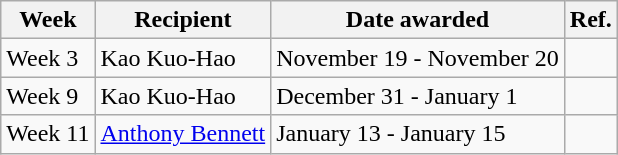<table class="wikitable">
<tr>
<th>Week</th>
<th>Recipient</th>
<th>Date awarded</th>
<th>Ref.</th>
</tr>
<tr>
<td>Week 3</td>
<td>Kao Kuo-Hao</td>
<td>November 19 - November 20</td>
<td></td>
</tr>
<tr>
<td>Week 9</td>
<td>Kao Kuo-Hao</td>
<td>December 31 - January 1</td>
<td></td>
</tr>
<tr>
<td>Week 11</td>
<td><a href='#'>Anthony Bennett</a></td>
<td>January 13 - January 15</td>
<td></td>
</tr>
</table>
